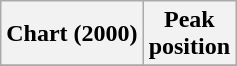<table class="wikitable sortable plainrowheaders">
<tr>
<th>Chart (2000)</th>
<th>Peak<br>position</th>
</tr>
<tr>
</tr>
</table>
